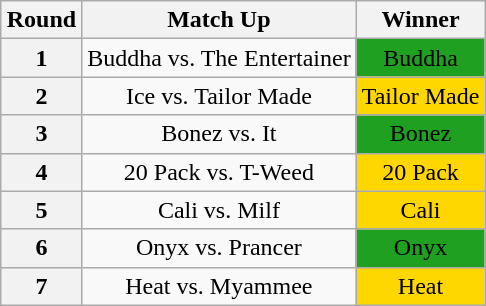<table class="wikitable" style="margin:1em auto; text-align:center">
<tr>
<th>Round</th>
<th>Match Up</th>
<th>Winner</th>
</tr>
<tr>
<th>1</th>
<td>Buddha vs. The Entertainer</td>
<td style="background:#20a020;">Buddha</td>
</tr>
<tr>
<th>2</th>
<td>Ice vs. Tailor Made</td>
<td style="background:gold;">Tailor Made</td>
</tr>
<tr>
<th>3</th>
<td>Bonez vs. It</td>
<td style="background:#20a020;">Bonez</td>
</tr>
<tr>
<th>4</th>
<td>20 Pack vs. T-Weed</td>
<td style="background:gold;">20 Pack</td>
</tr>
<tr>
<th>5</th>
<td>Cali vs. Milf</td>
<td style="background:gold;">Cali</td>
</tr>
<tr>
<th>6</th>
<td>Onyx vs. Prancer</td>
<td style="background:#20a020;">Onyx</td>
</tr>
<tr>
<th>7</th>
<td>Heat vs. Myammee</td>
<td style="background:gold;">Heat</td>
</tr>
</table>
